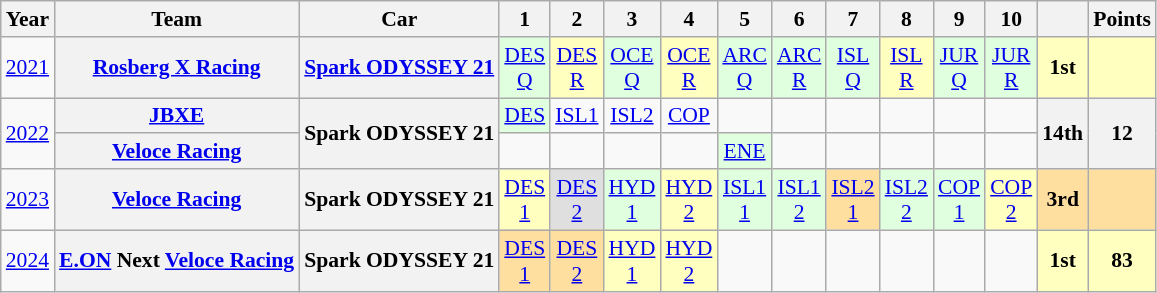<table class="wikitable" style="text-align:center; font-size:90%">
<tr>
<th>Year</th>
<th>Team</th>
<th>Car</th>
<th>1</th>
<th>2</th>
<th>3</th>
<th>4</th>
<th>5</th>
<th>6</th>
<th>7</th>
<th>8</th>
<th>9</th>
<th>10</th>
<th></th>
<th>Points</th>
</tr>
<tr>
<td><a href='#'>2021</a></td>
<th><a href='#'>Rosberg X Racing</a></th>
<th><a href='#'>Spark ODYSSEY 21</a></th>
<td style="background:#DFFFDF;"><a href='#'>DES<br>Q</a><br></td>
<td style="background:#FFFFBF;"><a href='#'>DES<br>R</a><br></td>
<td style="background:#DFFFDF;"><a href='#'>OCE<br>Q</a><br></td>
<td style="background:#FFFFBF;"><a href='#'>OCE<br>R</a><br></td>
<td style="background:#DFFFDF;"><a href='#'>ARC<br>Q</a><br></td>
<td style="background:#DFFFDF;"><a href='#'>ARC<br>R</a><br></td>
<td style="background:#DFFFDF;"><a href='#'>ISL<br>Q</a><br></td>
<td style="background:#FFFFBF;"><a href='#'>ISL<br>R</a><br></td>
<td style="background:#DFFFDF;"><a href='#'>JUR<br>Q</a><br></td>
<td style="background:#DFFFDF;"><a href='#'>JUR<br>R</a><br></td>
<th style="background:#FFFFBF;">1st</th>
<th style="background:#FFFFBF;"></th>
</tr>
<tr>
<td rowspan=2><a href='#'>2022</a></td>
<th><a href='#'>JBXE</a></th>
<th rowspan=2>Spark ODYSSEY 21</th>
<td style="background:#DFFFDF;"><a href='#'>DES</a><br></td>
<td><a href='#'>ISL1</a></td>
<td><a href='#'>ISL2</a></td>
<td><a href='#'>COP</a></td>
<td></td>
<td></td>
<td></td>
<td></td>
<td></td>
<td></td>
<th rowspan=2>14th</th>
<th rowspan=2>12</th>
</tr>
<tr>
<th><a href='#'>Veloce Racing</a></th>
<td></td>
<td></td>
<td></td>
<td></td>
<td style="background:#DFFFDF;"><a href='#'>ENE</a><br></td>
<td></td>
<td></td>
<td></td>
<td></td>
<td></td>
</tr>
<tr>
<td><a href='#'>2023</a></td>
<th><a href='#'>Veloce Racing</a></th>
<th>Spark ODYSSEY 21</th>
<td style="background:#FFFFBF;"><a href='#'>DES<br>1</a><br></td>
<td style="background:#DFDFDF;"><a href='#'>DES<br>2</a><br></td>
<td style="background:#DFFFDF;"><a href='#'>HYD<br>1</a><br></td>
<td style="background:#FFFFBF;"><a href='#'>HYD<br>2</a><br></td>
<td style="background:#DFFFDF;"><a href='#'>ISL1<br>1</a><br></td>
<td style="background:#DFFFDF;"><a href='#'>ISL1<br>2</a><br></td>
<td style="background:#FFDF9F;"><a href='#'>ISL2<br>1</a><br></td>
<td style="background:#DFFFDF;"><a href='#'>ISL2<br>2</a><br></td>
<td style="background:#DFFFDF;"><a href='#'>COP<br>1</a><br></td>
<td style="background:#FFFFBF;"><a href='#'>COP<br>2</a><br></td>
<th style="background:#FFDF9F;">3rd</th>
<th style="background:#FFDF9F;"></th>
</tr>
<tr>
<td><a href='#'>2024</a></td>
<th><a href='#'>E.ON</a> Next <a href='#'>Veloce Racing</a></th>
<th>Spark ODYSSEY 21</th>
<td style="background:#FFDF9F;"><a href='#'>DES<br>1</a><br></td>
<td style="background:#FFDF9F;"><a href='#'>DES<br>2</a><br></td>
<td style="background:#FFFFBF;"><a href='#'>HYD<br>1</a><br></td>
<td style="background:#FFFFBF;"><a href='#'>HYD<br>2</a><br></td>
<td></td>
<td></td>
<td></td>
<td></td>
<td></td>
<td></td>
<th style="background:#FFFFBF;">1st</th>
<th style="background:#FFFFBF;">83</th>
</tr>
</table>
